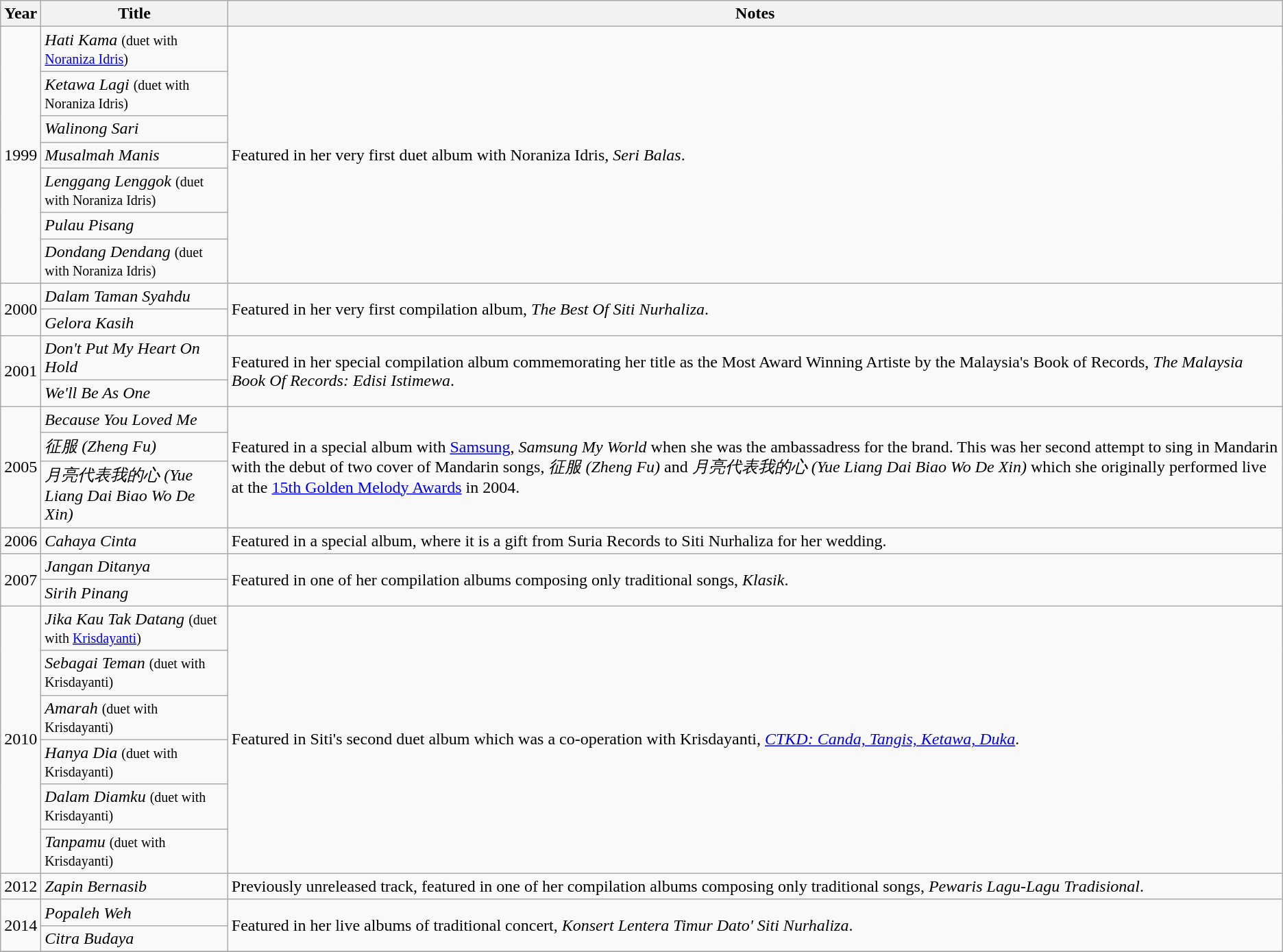<table class="wikitable">
<tr>
<th>Year</th>
<th>Title</th>
<th>Notes</th>
</tr>
<tr>
<td rowspan="7">1999</td>
<td><em>Hati Kama</em> <small>(duet with <a href='#'>Noraniza Idris</a>)</small></td>
<td rowspan="7">Featured in her very first duet album with Noraniza Idris, <em>Seri Balas</em>.</td>
</tr>
<tr>
<td><em>Ketawa Lagi</em> <small>(duet with Noraniza Idris)</small></td>
</tr>
<tr>
<td><em>Walinong Sari</em></td>
</tr>
<tr>
<td><em>Musalmah Manis</em></td>
</tr>
<tr>
<td><em>Lenggang Lenggok</em> <small>(duet with Noraniza Idris)</small></td>
</tr>
<tr>
<td><em>Pulau Pisang</em></td>
</tr>
<tr>
<td><em>Dondang Dendang</em> <small>(duet with Noraniza Idris)</small></td>
</tr>
<tr>
<td rowspan="2">2000</td>
<td><em>Dalam Taman Syahdu</em></td>
<td rowspan="2">Featured in her very first compilation album, <em>The Best Of Siti Nurhaliza</em>.</td>
</tr>
<tr>
<td><em>Gelora Kasih</em></td>
</tr>
<tr>
<td rowspan="2">2001</td>
<td><em>Don't Put My Heart On Hold</em></td>
<td rowspan="2">Featured in her special compilation album commemorating her title as the Most Award Winning Artiste by the Malaysia's Book of Records, <em>The Malaysia Book Of Records: Edisi Istimewa</em>.</td>
</tr>
<tr>
<td><em>We'll Be As One</em></td>
</tr>
<tr>
<td rowspan="3">2005</td>
<td><em>Because You Loved Me</em></td>
<td rowspan="3">Featured in a special album with <a href='#'>Samsung</a>, <em>Samsung My World</em> when she was the ambassadress for the brand. This was her second attempt to sing in Mandarin with the debut of two cover of Mandarin songs, <em>征服 (Zheng Fu)</em> and <em>月亮代表我的心 (Yue Liang Dai Biao Wo De Xin)</em> which she originally performed live at the <a href='#'>15th Golden Melody Awards</a> in 2004.</td>
</tr>
<tr>
<td><em>征服 (Zheng Fu)</em></td>
</tr>
<tr>
<td><em>月亮代表我的心 (Yue Liang Dai Biao Wo De Xin)</em></td>
</tr>
<tr>
<td rowspan="1">2006</td>
<td><em>Cahaya Cinta</em></td>
<td>Featured in a special album, where it is a gift from Suria Records to Siti Nurhaliza for her wedding.</td>
</tr>
<tr>
<td rowspan="2">2007</td>
<td><em>Jangan Ditanya</em></td>
<td rowspan="2">Featured in one of her compilation albums composing only traditional songs, <em>Klasik</em>.</td>
</tr>
<tr>
<td><em>Sirih Pinang</em></td>
</tr>
<tr>
<td rowspan="6">2010</td>
<td><em>Jika Kau Tak Datang</em> <small>(duet with <a href='#'>Krisdayanti</a>)</small></td>
<td rowspan="6">Featured in Siti's second duet album which was a co-operation with Krisdayanti, <em><a href='#'>CTKD: Canda, Tangis, Ketawa, Duka</a></em>.</td>
</tr>
<tr>
<td><em>Sebagai Teman</em> <small>(duet with Krisdayanti)</small></td>
</tr>
<tr>
<td><em>Amarah</em> <small>(duet with Krisdayanti)</small></td>
</tr>
<tr>
<td><em>Hanya Dia</em> <small>(duet with Krisdayanti)</small></td>
</tr>
<tr>
<td><em>Dalam Diamku</em> <small>(duet with Krisdayanti)</small></td>
</tr>
<tr>
<td><em>Tanpamu</em> <small>(duet with Krisdayanti)</small></td>
</tr>
<tr>
<td rowspan="1">2012</td>
<td><em>Zapin Bernasib</em></td>
<td rowspan="1">Previously unreleased track, featured in one of her compilation albums composing only traditional songs, <em>Pewaris Lagu-Lagu Tradisional</em>.</td>
</tr>
<tr>
<td rowspan="2">2014</td>
<td><em>Popaleh Weh</em></td>
<td rowspan="2">Featured in her live albums of traditional concert, <em>Konsert Lentera Timur Dato' Siti Nurhaliza</em>.</td>
</tr>
<tr>
<td><em>Citra Budaya</em></td>
</tr>
<tr>
</tr>
</table>
